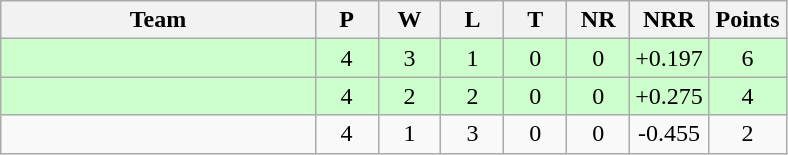<table class="wikitable" style="text-align: center;">
<tr>
<th style="width:40%;">Team</th>
<th style="width:8%;">P</th>
<th style="width:8%;">W</th>
<th style="width:8%;">L</th>
<th style="width:8%;">T</th>
<th style="width:8%;">NR</th>
<th style="width:10%;">NRR</th>
<th style="width:10%;">Points</th>
</tr>
<tr style="background:#cfc;">
<td align=left></td>
<td>4</td>
<td>3</td>
<td>1</td>
<td>0</td>
<td>0</td>
<td>+0.197</td>
<td>6</td>
</tr>
<tr style="background:#cfc;">
<td align=left></td>
<td>4</td>
<td>2</td>
<td>2</td>
<td>0</td>
<td>0</td>
<td>+0.275</td>
<td>4</td>
</tr>
<tr>
<td align=left></td>
<td>4</td>
<td>1</td>
<td>3</td>
<td>0</td>
<td>0</td>
<td>-0.455</td>
<td>2</td>
</tr>
</table>
